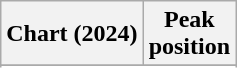<table class="wikitable sortable plainrowheaders" style="text-align:center">
<tr>
<th scope="col">Chart (2024)</th>
<th scope="col">Peak<br>position</th>
</tr>
<tr>
</tr>
<tr>
</tr>
</table>
